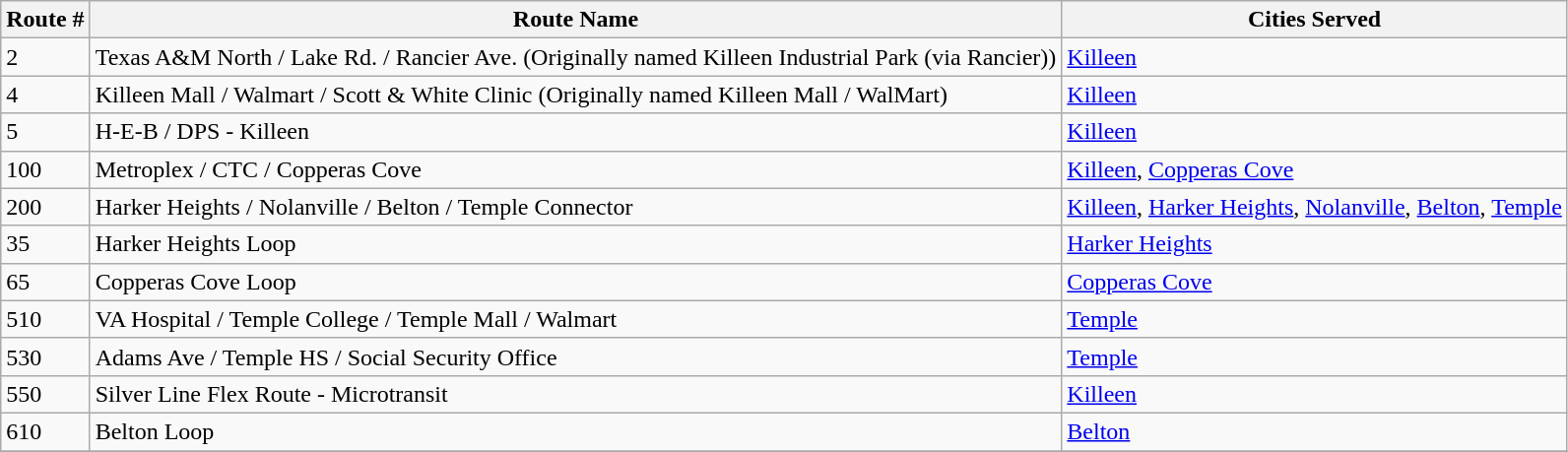<table class="sortable wikitable">
<tr>
<th>Route #</th>
<th>Route Name</th>
<th>Cities Served</th>
</tr>
<tr>
<td>2</td>
<td>Texas A&M North / Lake Rd. / Rancier Ave. (Originally named Killeen Industrial Park (via Rancier))</td>
<td><a href='#'>Killeen</a></td>
</tr>
<tr>
<td>4</td>
<td>Killeen Mall / Walmart / Scott & White Clinic (Originally named Killeen Mall / WalMart)</td>
<td><a href='#'>Killeen</a></td>
</tr>
<tr>
<td>5</td>
<td>H-E-B / DPS - Killeen</td>
<td><a href='#'>Killeen</a></td>
</tr>
<tr>
<td>100</td>
<td>Metroplex / CTC / Copperas Cove</td>
<td><a href='#'>Killeen</a>, <a href='#'>Copperas Cove</a></td>
</tr>
<tr>
<td>200</td>
<td>Harker Heights / Nolanville / Belton / Temple Connector</td>
<td><a href='#'>Killeen</a>, <a href='#'>Harker Heights</a>, <a href='#'>Nolanville</a>, <a href='#'>Belton</a>, <a href='#'>Temple</a></td>
</tr>
<tr>
<td>35</td>
<td>Harker Heights Loop</td>
<td><a href='#'>Harker Heights</a></td>
</tr>
<tr>
<td>65</td>
<td>Copperas Cove Loop</td>
<td><a href='#'>Copperas Cove</a></td>
</tr>
<tr>
<td>510</td>
<td>VA Hospital / Temple College / Temple Mall / Walmart</td>
<td><a href='#'>Temple</a></td>
</tr>
<tr>
<td>530</td>
<td>Adams Ave / Temple HS / Social Security Office</td>
<td><a href='#'>Temple</a></td>
</tr>
<tr>
<td>550</td>
<td>Silver Line Flex Route - Microtransit</td>
<td><a href='#'>Killeen</a></td>
</tr>
<tr>
<td>610</td>
<td>Belton Loop</td>
<td><a href='#'>Belton</a></td>
</tr>
<tr>
</tr>
</table>
